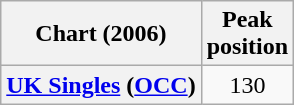<table class="wikitable plainrowheaders" style="text-align:center">
<tr>
<th>Chart (2006)</th>
<th>Peak<br>position</th>
</tr>
<tr>
<th scope="row"><a href='#'>UK Singles</a> (<a href='#'>OCC</a>)</th>
<td>130</td>
</tr>
</table>
